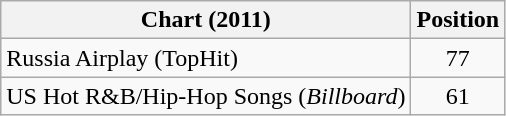<table class="wikitable sortable">
<tr>
<th>Chart (2011)</th>
<th>Position</th>
</tr>
<tr>
<td>Russia Airplay (TopHit)</td>
<td align="center ">77</td>
</tr>
<tr>
<td>US Hot R&B/Hip-Hop Songs (<em>Billboard</em>)</td>
<td align="center">61</td>
</tr>
</table>
